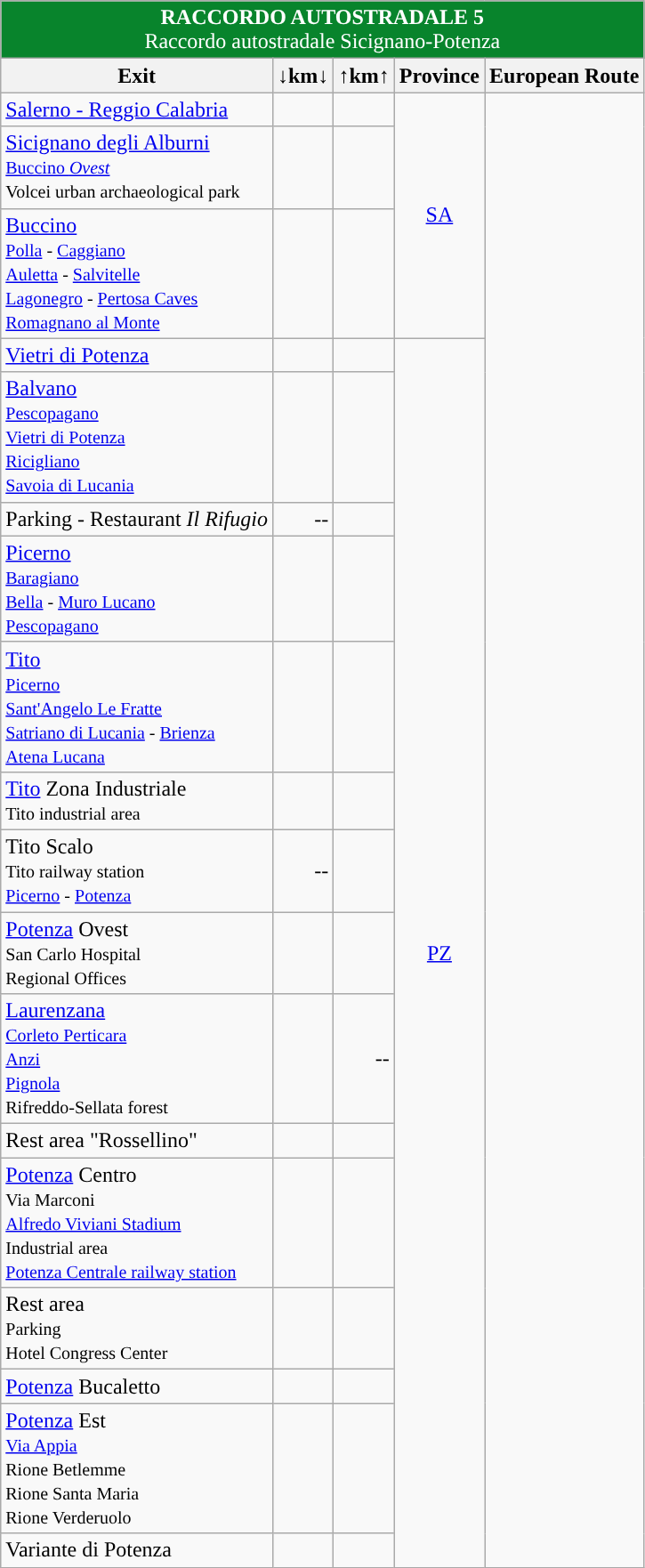<table class="wikitable" border="1">
<tr align="center" bgcolor="08842C" style="color: white;font-size:100%;">
<td colspan="6"><strong> RACCORDO AUTOSTRADALE 5</strong><br>Raccordo autostradale Sicignano-Potenza</td>
</tr>
<tr>
<th style="text-align:center;"><strong>Exit</strong></th>
<th style="text-align:center;"><strong>↓km↓</strong></th>
<th style="text-align:center;"><strong>↑km↑</strong></th>
<th align="center"><strong>Province</strong></th>
<th align="center"><strong>European Route</strong></th>
</tr>
<tr>
<td>   <a href='#'>Salerno - Reggio Calabria</a></td>
<td align="right"></td>
<td align="right"></td>
<td rowspan=3 align="center"><a href='#'>SA</a></td>
<td rowspan="18" align="center"></td>
</tr>
<tr>
<td> <a href='#'>Sicignano degli Alburni</a><br><small> <a href='#'>Buccino <em>Ovest</em></a><br> Volcei urban archaeological park</small></td>
<td align="right"></td>
<td align="right"></td>
</tr>
<tr>
<td> <a href='#'>Buccino</a><br><small> <a href='#'>Polla</a> - <a href='#'>Caggiano</a><br><a href='#'>Auletta</a> - <a href='#'>Salvitelle</a><br> <a href='#'>Lagonegro</a> -  <a href='#'>Pertosa Caves</a><br><a href='#'>Romagnano al Monte</a></small></td>
<td align="right"></td>
<td align="right"></td>
</tr>
<tr>
<td> <a href='#'>Vietri di Potenza</a></td>
<td align="right"></td>
<td align="right"></td>
<td rowspan="21" align="center"><a href='#'>PZ</a></td>
</tr>
<tr>
<td> <a href='#'>Balvano</a><br><small> <a href='#'>Pescopagano</a><br><a href='#'>Vietri di Potenza</a><br><a href='#'>Ricigliano</a><br><a href='#'>Savoia di Lucania</a></small></td>
<td align="right"></td>
<td align="right"></td>
</tr>
<tr>
<td>   Parking - Restaurant <em>Il Rifugio</em></td>
<td align="right">--</td>
<td align="right"></td>
</tr>
<tr>
<td> <a href='#'>Picerno</a><br><small>  <a href='#'>Baragiano</a><br><a href='#'>Bella</a> - <a href='#'>Muro Lucano</a><br> <a href='#'>Pescopagano</a></small></td>
<td align="right"></td>
<td align="right"></td>
</tr>
<tr>
<td> <a href='#'>Tito</a><br><small> <a href='#'>Picerno</a><br> <a href='#'>Sant'Angelo Le Fratte</a><br> <a href='#'>Satriano di Lucania</a> - <a href='#'>Brienza</a><br> <a href='#'>Atena Lucana</a></small></td>
<td align="right"></td>
<td align="right"></td>
</tr>
<tr>
<td> <a href='#'>Tito</a> Zona Industriale<br><small> Tito industrial area</small></td>
<td align="right"></td>
<td align="right"></td>
</tr>
<tr>
<td> Tito Scalo<br><small> Tito railway station</small><br><small> <a href='#'>Picerno</a> - <a href='#'>Potenza</a></small></td>
<td align="right">--</td>
<td align="right"></td>
</tr>
<tr>
<td> <a href='#'>Potenza</a> Ovest<br><small> San Carlo Hospital<br>Regional Offices</small></td>
<td align="right"></td>
<td align="right"></td>
</tr>
<tr>
<td> <a href='#'>Laurenzana</a><br><small><a href='#'>Corleto Perticara</a><br><a href='#'>Anzi</a><br><a href='#'>Pignola</a><br> Rifreddo-Sellata forest</small></td>
<td align="right"></td>
<td align="right">--</td>
</tr>
<tr>
<td>  Rest area "Rossellino"</td>
<td align="right"></td>
<td align="right"></td>
</tr>
<tr>
<td> <a href='#'>Potenza</a> Centro<br><small> Via Marconi<br> <a href='#'>Alfredo Viviani Stadium</a><br> Industrial area<br> <a href='#'>Potenza Centrale railway station</a></small></td>
<td align="right"></td>
<td align="right"></td>
</tr>
<tr>
<td>  Rest area<br><small>  Parking<br>  Hotel Congress Center</small></td>
<td align="right"></td>
<td align="right"></td>
</tr>
<tr>
<td> <a href='#'>Potenza</a> Bucaletto</td>
<td align="right"></td>
<td align="right"></td>
</tr>
<tr>
<td> <a href='#'>Potenza</a> Est<br><small> <a href='#'>Via Appia</a><br>Rione Betlemme<br>Rione Santa Maria<br>Rione Verderuolo</small></td>
<td align="right"></td>
<td align="right"></td>
</tr>
<tr>
<td>    Variante di Potenza</td>
<td align="right"></td>
<td align="right"></td>
</tr>
</table>
